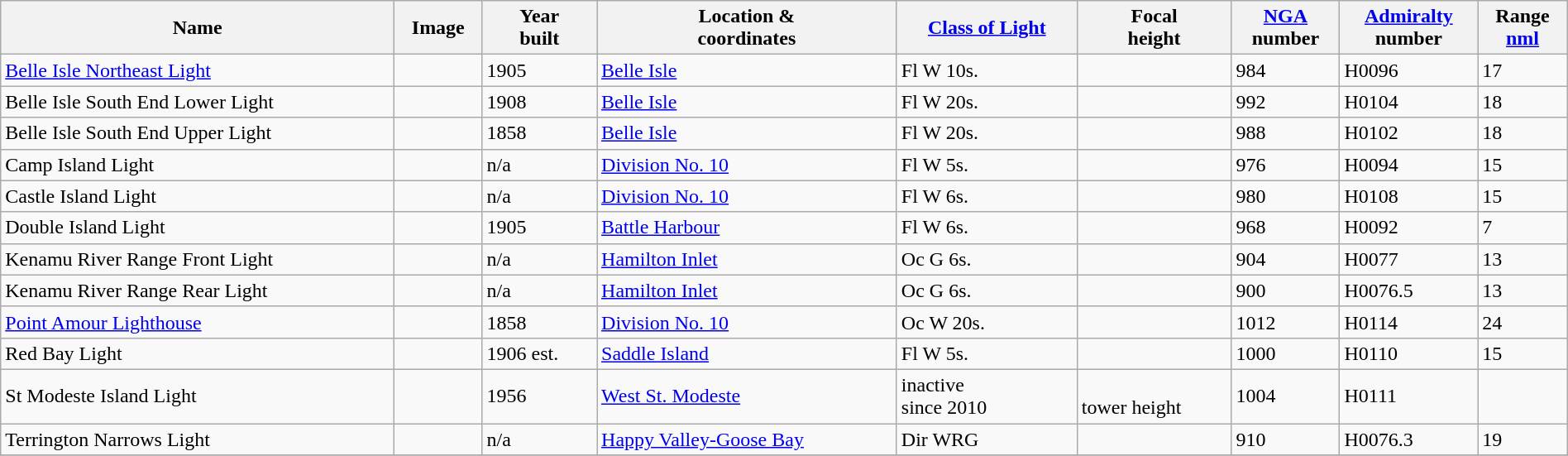<table class="wikitable sortable" style="width:100%">
<tr>
<th>Name</th>
<th>Image</th>
<th>Year<br>built<br></th>
<th>Location &<br> coordinates</th>
<th><a href='#'>Class of Light</a><br></th>
<th>Focal<br>height<br></th>
<th><a href='#'>NGA</a><br>number<br></th>
<th><a href='#'>Admiralty</a><br>number<br></th>
<th>Range<br><a href='#'>nml</a><br></th>
</tr>
<tr>
<td><a href='#'>Belle Isle Northeast Light</a></td>
<td></td>
<td>1905</td>
<td><a href='#'>Belle Isle</a><br> </td>
<td>Fl W 10s.</td>
<td></td>
<td>984</td>
<td>H0096</td>
<td>17</td>
</tr>
<tr>
<td>Belle Isle South End Lower Light</td>
<td></td>
<td>1908</td>
<td><a href='#'>Belle Isle</a><br> </td>
<td>Fl W 20s.</td>
<td></td>
<td>992</td>
<td>H0104</td>
<td>18</td>
</tr>
<tr>
<td>Belle Isle South End Upper Light</td>
<td></td>
<td>1858</td>
<td><a href='#'>Belle Isle</a><br> </td>
<td>Fl W 20s.</td>
<td></td>
<td>988</td>
<td>H0102</td>
<td>18</td>
</tr>
<tr>
<td>Camp Island Light</td>
<td></td>
<td>n/a</td>
<td><a href='#'>Division No. 10</a> <br></td>
<td>Fl W 5s.</td>
<td></td>
<td>976</td>
<td>H0094</td>
<td>15</td>
</tr>
<tr>
<td>Castle Island Light</td>
<td></td>
<td>n/a</td>
<td><a href='#'>Division No. 10</a><br></td>
<td>Fl W 6s.</td>
<td></td>
<td>980</td>
<td>H0108</td>
<td>15</td>
</tr>
<tr>
<td>Double Island Light</td>
<td></td>
<td>1905</td>
<td><a href='#'>Battle Harbour</a><br></td>
<td>Fl W 6s.</td>
<td></td>
<td>968</td>
<td>H0092</td>
<td>7</td>
</tr>
<tr>
<td>Kenamu River Range Front Light</td>
<td></td>
<td>n/a</td>
<td><a href='#'>Hamilton Inlet</a><br> </td>
<td>Oc G 6s.</td>
<td></td>
<td>904</td>
<td>H0077</td>
<td>13</td>
</tr>
<tr>
<td>Kenamu River Range Rear Light</td>
<td></td>
<td>n/a</td>
<td><a href='#'>Hamilton Inlet</a><br> </td>
<td>Oc G 6s.</td>
<td></td>
<td>900</td>
<td>H0076.5</td>
<td>13</td>
</tr>
<tr>
<td><a href='#'>Point Amour Lighthouse</a></td>
<td></td>
<td>1858</td>
<td><a href='#'>Division No. 10</a><br> </td>
<td>Oc W 20s.</td>
<td></td>
<td>1012</td>
<td>H0114</td>
<td>24</td>
</tr>
<tr>
<td>Red Bay Light</td>
<td></td>
<td>1906 est.</td>
<td><a href='#'>Saddle Island</a><br></td>
<td>Fl W 5s.</td>
<td></td>
<td>1000</td>
<td>H0110</td>
<td>15</td>
</tr>
<tr>
<td>St Modeste Island Light</td>
<td></td>
<td>1956</td>
<td><a href='#'>West St. Modeste</a><br></td>
<td>inactive<br>since 2010</td>
<td><br>tower height</td>
<td>1004</td>
<td>H0111</td>
<td></td>
</tr>
<tr>
<td>Terrington Narrows Light</td>
<td></td>
<td>n/a</td>
<td><a href='#'>Happy Valley-Goose Bay</a><br> </td>
<td>Dir WRG</td>
<td></td>
<td>910</td>
<td>H0076.3</td>
<td>19</td>
</tr>
<tr>
</tr>
</table>
